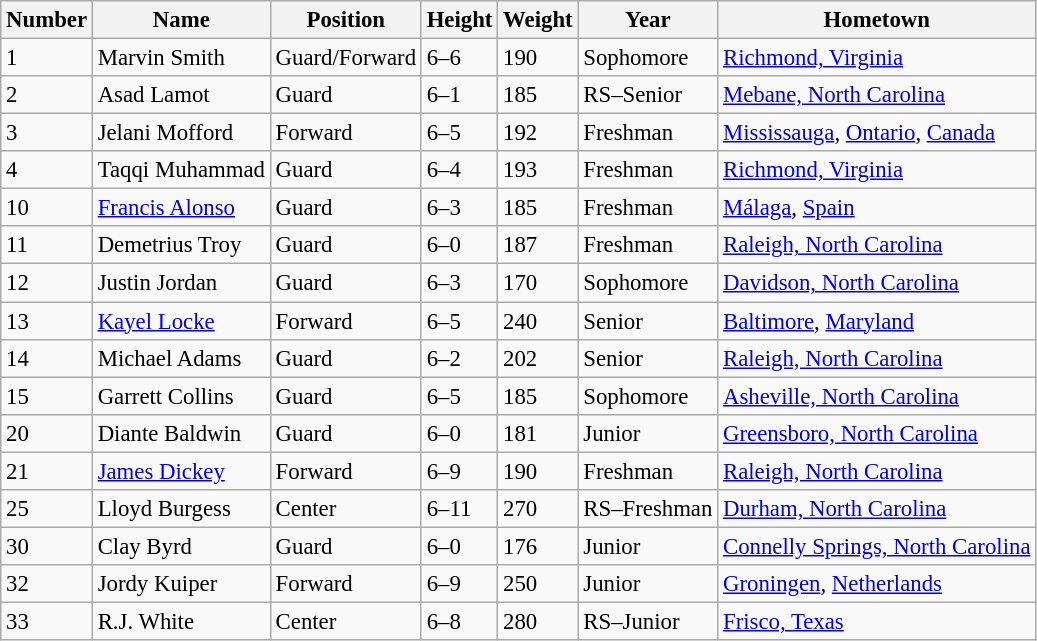<table class="wikitable sortable" style="font-size: 95%;">
<tr>
<th>Number</th>
<th>Name</th>
<th>Position</th>
<th>Height</th>
<th>Weight</th>
<th>Year</th>
<th>Hometown</th>
</tr>
<tr>
<td>1</td>
<td>Marvin Smith</td>
<td>Guard/Forward</td>
<td>6–6</td>
<td>190</td>
<td>Sophomore</td>
<td><a href='#'>Richmond, Virginia</a></td>
</tr>
<tr>
<td>2</td>
<td>Asad Lamot</td>
<td>Guard</td>
<td>6–1</td>
<td>185</td>
<td>RS–Senior</td>
<td><a href='#'>Mebane, North Carolina</a></td>
</tr>
<tr>
<td>3</td>
<td>Jelani Mofford</td>
<td>Forward</td>
<td>6–5</td>
<td>192</td>
<td>Freshman</td>
<td><a href='#'>Mississauga</a>, <a href='#'>Ontario</a>, <a href='#'>Canada</a></td>
</tr>
<tr>
<td>4</td>
<td>Taqqi Muhammad</td>
<td>Guard</td>
<td>6–4</td>
<td>193</td>
<td>Freshman</td>
<td><a href='#'>Richmond, Virginia</a></td>
</tr>
<tr>
<td>10</td>
<td><a href='#'>Francis Alonso</a></td>
<td>Guard</td>
<td>6–3</td>
<td>185</td>
<td>Freshman</td>
<td><a href='#'>Málaga</a>, <a href='#'>Spain</a></td>
</tr>
<tr>
<td>11</td>
<td>Demetrius Troy</td>
<td>Guard</td>
<td>6–0</td>
<td>187</td>
<td>Freshman</td>
<td><a href='#'>Raleigh, North Carolina</a></td>
</tr>
<tr>
<td>12</td>
<td>Justin Jordan</td>
<td>Guard</td>
<td>6–3</td>
<td>170</td>
<td>Sophomore</td>
<td><a href='#'>Davidson, North Carolina</a></td>
</tr>
<tr>
<td>13</td>
<td><a href='#'>Kayel Locke</a></td>
<td>Forward</td>
<td>6–5</td>
<td>240</td>
<td>Senior</td>
<td><a href='#'>Baltimore</a>, <a href='#'>Maryland</a></td>
</tr>
<tr>
<td>14</td>
<td>Michael Adams</td>
<td>Guard</td>
<td>6–2</td>
<td>202</td>
<td>Senior</td>
<td><a href='#'>Raleigh, North Carolina</a></td>
</tr>
<tr>
<td>15</td>
<td>Garrett Collins</td>
<td>Guard</td>
<td>6–5</td>
<td>185</td>
<td>Sophomore</td>
<td><a href='#'>Asheville, North Carolina</a></td>
</tr>
<tr>
<td>20</td>
<td>Diante Baldwin</td>
<td>Guard</td>
<td>6–0</td>
<td>181</td>
<td>Junior</td>
<td><a href='#'>Greensboro, North Carolina</a></td>
</tr>
<tr>
<td>21</td>
<td><a href='#'>James Dickey</a></td>
<td>Forward</td>
<td>6–9</td>
<td>190</td>
<td>Freshman</td>
<td><a href='#'>Raleigh, North Carolina</a></td>
</tr>
<tr>
<td>25</td>
<td>Lloyd Burgess</td>
<td>Center</td>
<td>6–11</td>
<td>270</td>
<td>RS–Freshman</td>
<td><a href='#'>Durham, North Carolina</a></td>
</tr>
<tr>
<td>30</td>
<td>Clay Byrd</td>
<td>Guard</td>
<td>6–0</td>
<td>176</td>
<td>Junior</td>
<td><a href='#'>Connelly Springs, North Carolina</a></td>
</tr>
<tr>
<td>32</td>
<td>Jordy Kuiper</td>
<td>Forward</td>
<td>6–9</td>
<td>250</td>
<td>Junior</td>
<td><a href='#'>Groningen</a>, <a href='#'>Netherlands</a></td>
</tr>
<tr>
<td>33</td>
<td>R.J. White</td>
<td>Center</td>
<td>6–8</td>
<td>280</td>
<td>RS–Junior</td>
<td><a href='#'>Frisco, Texas</a></td>
</tr>
</table>
